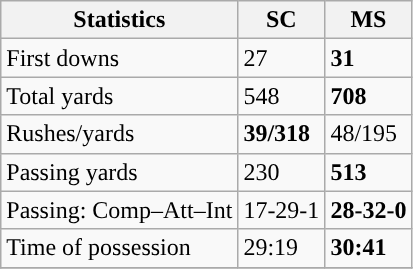<table class="wikitable" style="float: left;">
<tr>
<th>Statistics</th>
<th>SC</th>
<th>MS</th>
</tr>
<tr>
<td>First downs</td>
<td>27</td>
<td><strong>31</strong></td>
</tr>
<tr>
<td>Total yards</td>
<td>548</td>
<td><strong>708</strong></td>
</tr>
<tr>
<td>Rushes/yards</td>
<td><strong>39/318</strong></td>
<td>48/195</td>
</tr>
<tr>
<td>Passing yards</td>
<td>230</td>
<td><strong>513</strong></td>
</tr>
<tr>
<td>Passing: Comp–Att–Int</td>
<td>17-29-1</td>
<td><strong>28-32-0</strong></td>
</tr>
<tr>
<td>Time of possession</td>
<td>29:19</td>
<td><strong>30:41</strong></td>
</tr>
<tr>
</tr>
</table>
